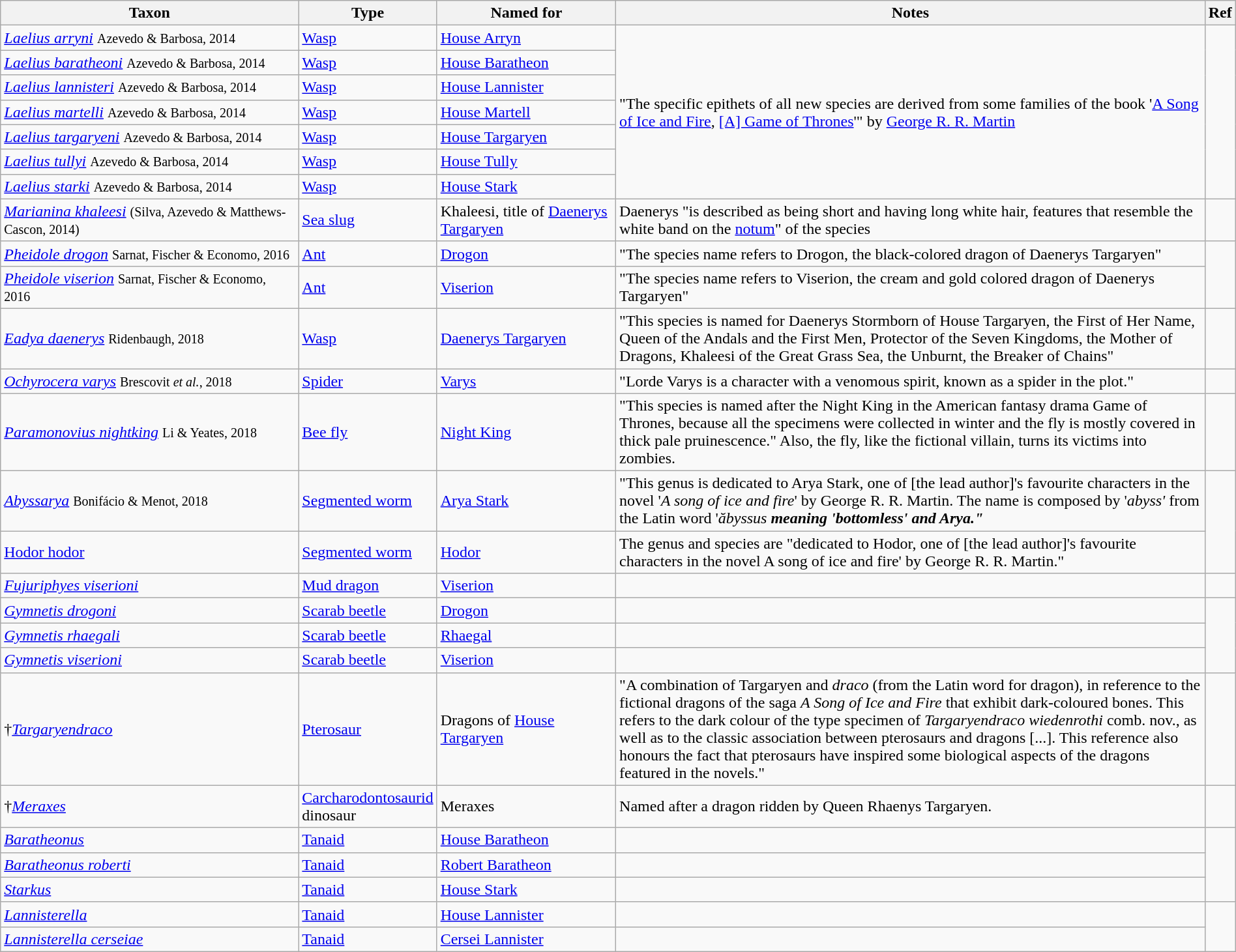<table class="wikitable sortable" width="100%">
<tr>
<th style="width:25%;">Taxon</th>
<th style="width:10%;">Type</th>
<th style="width:15%;">Named for</th>
<th style="width:50%;">Notes</th>
<th class="unsortable">Ref</th>
</tr>
<tr>
<td><a href='#'><em>Laelius arryni</em></a> <small>Azevedo & Barbosa, 2014</small></td>
<td><a href='#'>Wasp</a></td>
<td><a href='#'>House Arryn</a></td>
<td rowspan="7">"The specific epithets of all new species are derived from some families of the book '<a href='#'>A Song of Ice and Fire</a>, <a href='#'>[A] Game of Thrones</a>'" by <a href='#'>George R. R. Martin</a></td>
<td rowspan="7"></td>
</tr>
<tr>
<td><a href='#'><em>Laelius baratheoni</em></a> <small>Azevedo & Barbosa, 2014</small></td>
<td><a href='#'>Wasp</a></td>
<td><a href='#'>House Baratheon</a></td>
</tr>
<tr>
<td><a href='#'><em>Laelius lannisteri</em></a> <small>Azevedo & Barbosa, 2014</small></td>
<td><a href='#'>Wasp</a></td>
<td><a href='#'>House Lannister</a></td>
</tr>
<tr>
<td><a href='#'><em>Laelius martelli</em></a> <small>Azevedo & Barbosa, 2014</small></td>
<td><a href='#'>Wasp</a></td>
<td><a href='#'>House Martell</a></td>
</tr>
<tr>
<td><a href='#'><em>Laelius targaryeni</em></a> <small>Azevedo & Barbosa, 2014</small></td>
<td><a href='#'>Wasp</a></td>
<td><a href='#'>House Targaryen</a></td>
</tr>
<tr>
<td><a href='#'><em>Laelius tullyi</em></a> <small>Azevedo & Barbosa, 2014</small></td>
<td><a href='#'>Wasp</a></td>
<td><a href='#'>House Tully</a></td>
</tr>
<tr>
<td><a href='#'><em>Laelius starki</em></a> <small>Azevedo & Barbosa, 2014</small></td>
<td><a href='#'>Wasp</a></td>
<td><a href='#'>House Stark</a></td>
</tr>
<tr>
<td><em><a href='#'>Marianina khaleesi</a></em> <small>(Silva, Azevedo & Matthews-Cascon, 2014)</small></td>
<td><a href='#'>Sea slug</a></td>
<td>Khaleesi, title of <a href='#'>Daenerys Targaryen</a></td>
<td>Daenerys "is described as being short and having long white hair, features that resemble the white band on the <a href='#'>notum</a>" of the species</td>
<td></td>
</tr>
<tr>
<td><a href='#'><em>Pheidole drogon</em></a> <small>Sarnat, Fischer & Economo, 2016</small></td>
<td><a href='#'>Ant</a></td>
<td><a href='#'>Drogon</a></td>
<td>"The species name refers to Drogon, the black-colored dragon of Daenerys Targaryen"</td>
<td rowspan="2"></td>
</tr>
<tr>
<td><a href='#'><em>Pheidole viserion</em></a> <small>Sarnat, Fischer & Economo, 2016</small></td>
<td><a href='#'>Ant</a></td>
<td><a href='#'>Viserion</a></td>
<td>"The species name refers to Viserion, the cream and gold colored dragon of Daenerys Targaryen"</td>
</tr>
<tr>
<td><em><a href='#'>Eadya daenerys</a></em> <small>Ridenbaugh, 2018</small></td>
<td><a href='#'>Wasp</a></td>
<td><a href='#'>Daenerys Targaryen</a></td>
<td>"This species is named for Daenerys Stormborn of House Targaryen, the First of Her Name, Queen of the Andals and the First Men, Protector of the Seven Kingdoms, the Mother of Dragons, Khaleesi of the Great Grass Sea, the Unburnt, the Breaker of Chains"</td>
<td></td>
</tr>
<tr>
<td><a href='#'><em>Ochyrocera varys</em></a> <small>Brescovit <em>et al.</em>, 2018</small></td>
<td><a href='#'>Spider</a></td>
<td><a href='#'>Varys</a></td>
<td>"Lorde Varys is a character with a venomous spirit, known as a spider in the plot."</td>
<td></td>
</tr>
<tr>
<td><a href='#'><em>Paramonovius nightking</em></a> <small>Li & Yeates, 2018</small></td>
<td><a href='#'>Bee fly</a></td>
<td><a href='#'>Night King</a></td>
<td>"This species is named after the Night King in the American fantasy drama Game of Thrones, because all the specimens were collected in winter and the fly is mostly covered in thick pale pruinescence." Also, the fly, like the fictional villain, turns its victims into zombies.</td>
<td></td>
</tr>
<tr>
<td><em><a href='#'>Abyssarya</a></em> <small>Bonifácio & Menot, 2018</small></td>
<td><a href='#'>Segmented worm</a></td>
<td><a href='#'>Arya Stark</a></td>
<td>"This genus is dedicated to Arya Stark, one of [the lead author]'s favourite characters in the novel '<em>A song of ice and fire</em>' by George R. R. Martin. The name is composed by '<em>abyss'</em> from the Latin word '<em>ăbyssus<strong> meaning 'bottomless' and Arya."</td>
<td rowspan="2"></td>
</tr>
<tr>
<td></em><a href='#'>Hodor hodor</a><em> </td>
<td><a href='#'>Segmented worm</a></td>
<td><a href='#'>Hodor</a></td>
<td>The genus and species are "dedicated to Hodor, one of [the lead author]'s favourite characters in the novel </strong>A song of ice and fire</em>' by George R. R. Martin."</td>
</tr>
<tr>
<td><em><a href='#'>Fujuriphyes viserioni</a></em> </td>
<td><a href='#'>Mud dragon</a></td>
<td><a href='#'>Viserion</a></td>
<td></td>
<td></td>
</tr>
<tr>
<td><em><a href='#'>Gymnetis drogoni</a></em> </td>
<td><a href='#'>Scarab beetle</a></td>
<td><a href='#'>Drogon</a></td>
<td></td>
<td rowspan="3"></td>
</tr>
<tr>
<td><em><a href='#'>Gymnetis rhaegali</a></em> </td>
<td><a href='#'>Scarab beetle</a></td>
<td><a href='#'>Rhaegal</a></td>
<td></td>
</tr>
<tr>
<td><em><a href='#'>Gymnetis viserioni</a></em> </td>
<td><a href='#'>Scarab beetle</a></td>
<td><a href='#'>Viserion</a></td>
</tr>
<tr>
<td>†<em><a href='#'>Targaryendraco</a></em> </td>
<td><a href='#'>Pterosaur</a></td>
<td>Dragons of <a href='#'>House Targaryen</a></td>
<td>"A combination of Targaryen and <em>draco</em> (from the Latin word for dragon), in reference to the fictional dragons of the saga <em>A Song of Ice and Fire</em> that exhibit dark-coloured bones. This refers to the dark colour of the type specimen of <em>Targaryendraco wiedenrothi</em> comb. nov., as well as to the classic association between pterosaurs and dragons [...]. This reference also honours the fact that pterosaurs have inspired some biological aspects of the dragons featured in the novels."</td>
<td></td>
</tr>
<tr>
<td>†<em><a href='#'>Meraxes</a></em> </td>
<td><a href='#'>Carcharodontosaurid</a> dinosaur</td>
<td>Meraxes</td>
<td>Named after a dragon ridden by Queen Rhaenys Targaryen.</td>
<td></td>
</tr>
<tr>
<td><em><a href='#'>Baratheonus</a></em> </td>
<td><a href='#'>Tanaid</a></td>
<td><a href='#'>House Baratheon</a></td>
<td></td>
<td rowspan="3"></td>
</tr>
<tr>
<td><em><a href='#'>Baratheonus roberti</a></em> </td>
<td><a href='#'>Tanaid</a></td>
<td><a href='#'>Robert Baratheon</a></td>
<td></td>
</tr>
<tr>
<td><em><a href='#'>Starkus</a></em> </td>
<td><a href='#'>Tanaid</a></td>
<td><a href='#'>House Stark</a></td>
<td></td>
</tr>
<tr>
<td><em><a href='#'>Lannisterella</a></em> </td>
<td><a href='#'>Tanaid</a></td>
<td><a href='#'>House Lannister</a></td>
<td></td>
<td rowspan="2"></td>
</tr>
<tr>
<td><em><a href='#'>Lannisterella cerseiae</a></em> </td>
<td><a href='#'>Tanaid</a></td>
<td><a href='#'>Cersei Lannister</a></td>
<td></td>
</tr>
</table>
